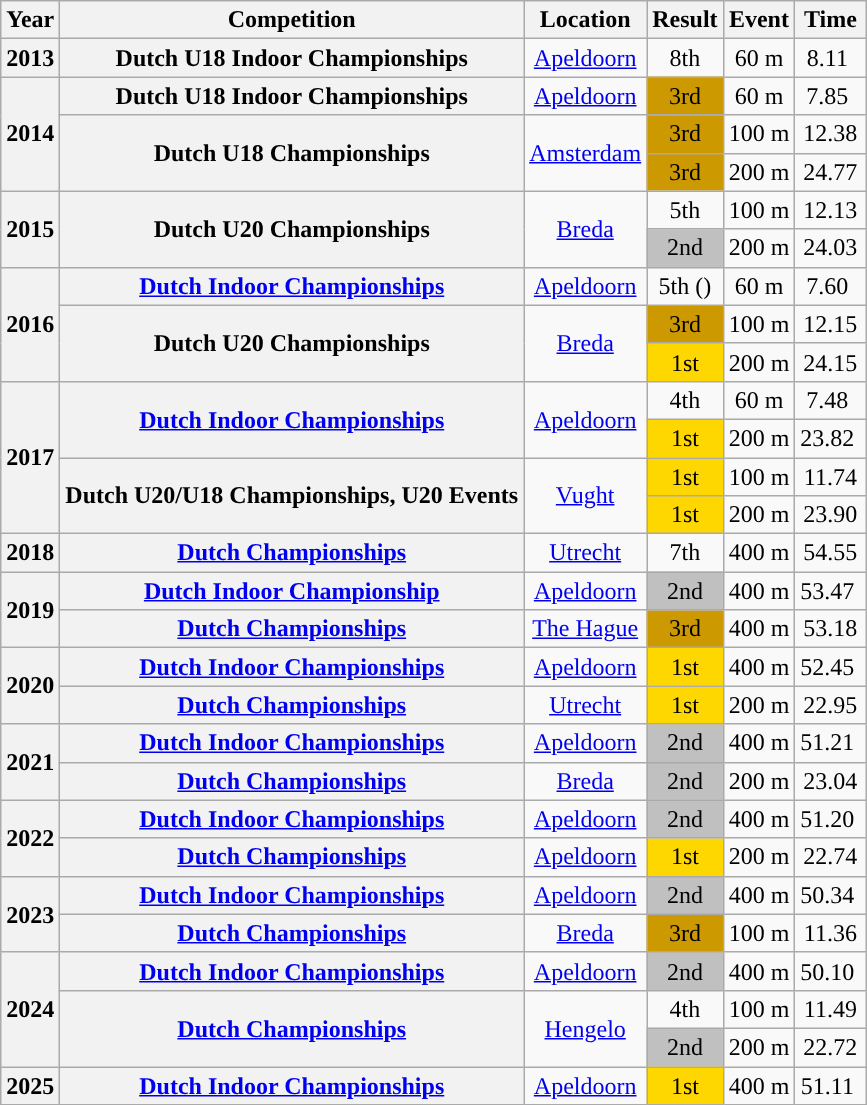<table class="wikitable" style="text-align:center">
<tr>
<th scope="col">Year</th>
<th scope="col">Competition</th>
<th scope="col">Location</th>
<th scope="col">Result</th>
<th scope="col">Event</th>
<th scope="col">Time</th>
</tr>
<tr>
<th scope="row">2013</th>
<th scope="row">Dutch U18 Indoor Championships</th>
<td><a href='#'>Apeldoorn</a></td>
<td>8th</td>
<td>60 m</td>
<td>8.11 </td>
</tr>
<tr>
<th scope="rowgroup" rowspan="3">2014</th>
<th scope="row">Dutch U18 Indoor Championships</th>
<td><a href='#'>Apeldoorn</a></td>
<td bgcolor="#cc9900">3rd</td>
<td>60 m</td>
<td>7.85 </td>
</tr>
<tr>
<th scope="rowgroup" rowspan="2">Dutch U18 Championships</th>
<td rowspan="2"><a href='#'>Amsterdam</a></td>
<td bgcolor="#cc9900">3rd</td>
<td>100 m</td>
<td>12.38</td>
</tr>
<tr>
<td bgcolor="#cc9900">3rd</td>
<td>200 m</td>
<td>24.77</td>
</tr>
<tr>
<th scope="rowgroup" rowspan="2">2015</th>
<th scope="rowgroup" rowspan="2">Dutch U20 Championships</th>
<td rowspan="2"><a href='#'>Breda</a></td>
<td>5th</td>
<td>100 m</td>
<td>12.13</td>
</tr>
<tr>
<td bgcolor="silver">2nd</td>
<td>200 m</td>
<td>24.03</td>
</tr>
<tr>
<th scope="rowgroup" rowspan="3">2016</th>
<th scope="row"><a href='#'>Dutch Indoor Championships</a></th>
<td><a href='#'>Apeldoorn</a></td>
<td>5th ()</td>
<td>60 m</td>
<td>7.60 </td>
</tr>
<tr>
<th scope="rowgroup" rowspan="2">Dutch U20 Championships</th>
<td rowspan="2"><a href='#'>Breda</a></td>
<td bgcolor="#cc9900">3rd</td>
<td>100 m</td>
<td>12.15</td>
</tr>
<tr>
<td bgcolor="gold">1st</td>
<td>200 m</td>
<td>24.15</td>
</tr>
<tr>
<th scope="rowgroup" rowspan="4">2017</th>
<th scope="rowgroup" rowspan="2"><a href='#'>Dutch Indoor Championships</a></th>
<td rowspan="2"><a href='#'>Apeldoorn</a></td>
<td>4th</td>
<td>60 m</td>
<td>7.48 </td>
</tr>
<tr>
<td bgcolor="gold">1st</td>
<td>200 m </td>
<td>23.82 </td>
</tr>
<tr>
<th scope="rowgroup" rowspan="2">Dutch U20/U18 Championships, U20 Events</th>
<td rowspan="2"><a href='#'>Vught</a></td>
<td bgcolor="gold">1st</td>
<td>100 m</td>
<td>11.74</td>
</tr>
<tr>
<td bgcolor="gold">1st</td>
<td>200 m</td>
<td>23.90</td>
</tr>
<tr>
<th scope="row">2018</th>
<th scope="row"><a href='#'>Dutch Championships</a></th>
<td><a href='#'>Utrecht</a></td>
<td>7th</td>
<td>400 m</td>
<td>54.55</td>
</tr>
<tr>
<th scope="rowgroup" rowspan="2">2019</th>
<th scope="row"><a href='#'>Dutch Indoor Championship</a></th>
<td><a href='#'>Apeldoorn</a></td>
<td bgcolor="silver">2nd</td>
<td>400 m </td>
<td>53.47 </td>
</tr>
<tr>
<th scope="row"><a href='#'>Dutch Championships</a></th>
<td><a href='#'>The Hague</a></td>
<td bgcolor="#cc9900">3rd</td>
<td>400 m</td>
<td>53.18</td>
</tr>
<tr>
<th scope="rowgroup" rowspan="2">2020</th>
<th scope="row"><a href='#'>Dutch Indoor Championships</a></th>
<td><a href='#'>Apeldoorn</a></td>
<td bgcolor="gold">1st</td>
<td>400 m </td>
<td>52.45 </td>
</tr>
<tr>
<th scope="row"><a href='#'>Dutch Championships</a></th>
<td><a href='#'>Utrecht</a></td>
<td bgcolor="gold">1st</td>
<td>200 m</td>
<td>22.95</td>
</tr>
<tr>
<th scope="rowgroup" rowspan="2">2021</th>
<th scope="row"><a href='#'>Dutch Indoor Championships</a></th>
<td><a href='#'>Apeldoorn</a></td>
<td bgcolor="silver">2nd</td>
<td>400 m </td>
<td>51.21 </td>
</tr>
<tr>
<th scope="row"><a href='#'>Dutch Championships</a></th>
<td><a href='#'>Breda</a></td>
<td bgcolor="silver">2nd</td>
<td>200 m</td>
<td>23.04</td>
</tr>
<tr>
<th scope="rowgroup" rowspan="2">2022</th>
<th scope="row"><a href='#'>Dutch Indoor Championships</a></th>
<td><a href='#'>Apeldoorn</a></td>
<td bgcolor="silver">2nd</td>
<td>400 m </td>
<td>51.20 </td>
</tr>
<tr>
<th scope="row"><a href='#'>Dutch Championships</a></th>
<td><a href='#'>Apeldoorn</a></td>
<td bgcolor="gold">1st</td>
<td>200 m</td>
<td>22.74</td>
</tr>
<tr>
<th scope="rowgroup" rowspan="2">2023</th>
<th scope="row"><a href='#'>Dutch Indoor Championships</a></th>
<td><a href='#'>Apeldoorn</a></td>
<td bgcolor="silver">2nd</td>
<td>400 m </td>
<td>50.34 </td>
</tr>
<tr>
<th scope="row"><a href='#'>Dutch Championships</a></th>
<td><a href='#'>Breda</a></td>
<td bgcolor="#cc9900">3rd</td>
<td>100 m</td>
<td>11.36</td>
</tr>
<tr>
<th scope="rowgroup" rowspan="3">2024</th>
<th scope="row"><a href='#'>Dutch Indoor Championships</a></th>
<td><a href='#'>Apeldoorn</a></td>
<td bgcolor="silver">2nd</td>
<td>400 m </td>
<td>50.10 </td>
</tr>
<tr>
<th scope="rowgroup" rowspan="2"><a href='#'>Dutch Championships</a></th>
<td rowspan="2"><a href='#'>Hengelo</a></td>
<td>4th</td>
<td>100 m</td>
<td>11.49</td>
</tr>
<tr>
<td bgcolor="silver">2nd</td>
<td>200 m</td>
<td>22.72</td>
</tr>
<tr>
<th scope="row">2025</th>
<th scope="row"><a href='#'>Dutch Indoor Championships</a></th>
<td><a href='#'>Apeldoorn</a></td>
<td bgcolor="gold">1st</td>
<td>400 m </td>
<td>51.11 </td>
</tr>
</table>
